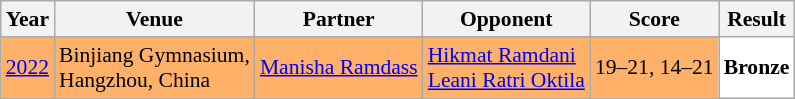<table class="sortable wikitable" style="font-size: 90%;">
<tr>
<th>Year</th>
<th>Venue</th>
<th>Partner</th>
<th>Opponent</th>
<th>Score</th>
<th>Result</th>
</tr>
<tr style="background:#FFB069">
<td align="center"><a href='#'>2022</a></td>
<td align="left">Binjiang Gymnasium,<br>Hangzhou, China</td>
<td align="left"> <a href='#'>Manisha Ramdass</a></td>
<td align="left"> <a href='#'>Hikmat Ramdani</a><br> <a href='#'>Leani Ratri Oktila</a></td>
<td align="left">19–21, 14–21</td>
<td style="text-align:left; background:white"> <strong>Bronze</strong></td>
</tr>
</table>
